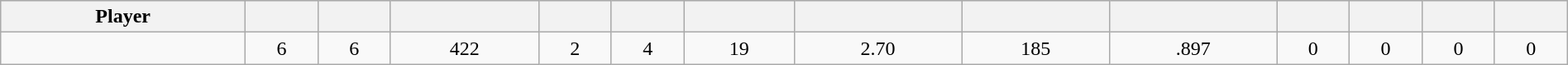<table class="wikitable sortable" style="width:100%;">
<tr style="text-align:center; background:#ddd;">
<th>Player</th>
<th></th>
<th></th>
<th></th>
<th></th>
<th></th>
<th></th>
<th></th>
<th></th>
<th></th>
<th></th>
<th></th>
<th></th>
<th></th>
</tr>
<tr align=center>
<td style=white-space:nowrap></td>
<td>6</td>
<td>6</td>
<td>422</td>
<td>2</td>
<td>4</td>
<td>19</td>
<td>2.70</td>
<td>185</td>
<td>.897</td>
<td>0</td>
<td>0</td>
<td>0</td>
<td>0</td>
</tr>
</table>
